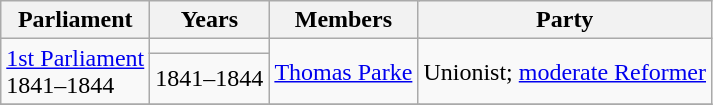<table class="wikitable">
<tr>
<th>Parliament</th>
<th>Years</th>
<th colspan="2">Members</th>
<th>Party</th>
</tr>
<tr>
<td rowspan = "2"><a href='#'>1st Parliament</a><br>1841–1844</td>
<td></td>
<td colspan = "2" rowspan = "2"><a href='#'>Thomas Parke</a></td>
<td rowspan = "2">Unionist;  <a href='#'>moderate Reformer</a></td>
</tr>
<tr>
<td>1841–1844</td>
</tr>
<tr>
</tr>
</table>
